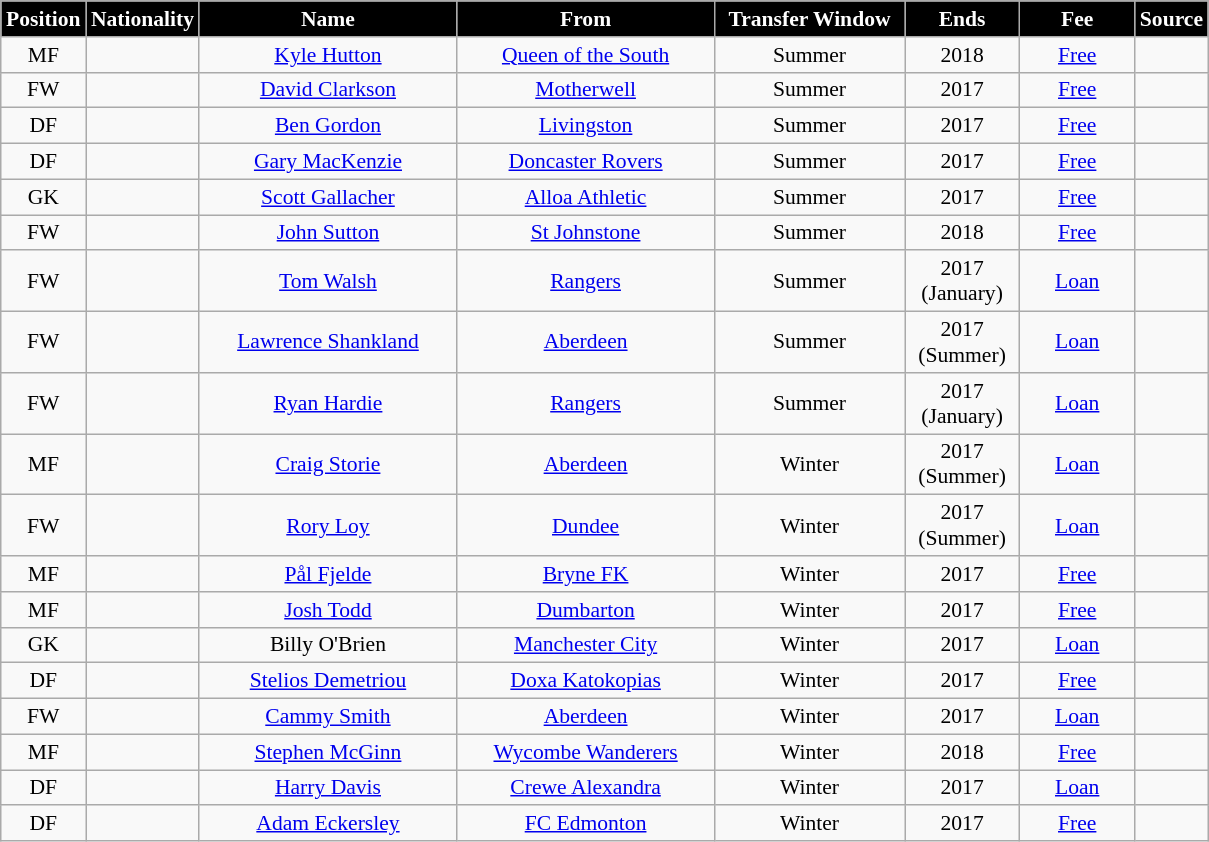<table class="wikitable"  style="text-align:center; font-size:90%; ">
<tr>
<th style="background:#000000; color:white; width:50px;">Position</th>
<th style="background:#000000; color:white; width:50px;">Nationality</th>
<th style="background:#000000; color:white; width:165px;">Name</th>
<th style="background:#000000; color:white; width:165px;">From</th>
<th style="background:#000000; color:white; width:120px;">Transfer Window</th>
<th style="background:#000000; color:white; width:70px;">Ends</th>
<th style="background:#000000; color:white; width:70px;">Fee</th>
<th style="background:#000000; color:white; width:25px;">Source</th>
</tr>
<tr>
<td>MF</td>
<td></td>
<td><a href='#'>Kyle Hutton</a></td>
<td><a href='#'>Queen of the South</a></td>
<td>Summer</td>
<td>2018</td>
<td><a href='#'>Free</a></td>
<td></td>
</tr>
<tr>
<td>FW</td>
<td></td>
<td><a href='#'>David Clarkson</a></td>
<td><a href='#'>Motherwell</a></td>
<td>Summer</td>
<td>2017</td>
<td><a href='#'>Free</a></td>
<td></td>
</tr>
<tr>
<td>DF</td>
<td></td>
<td><a href='#'>Ben Gordon</a></td>
<td><a href='#'>Livingston</a></td>
<td>Summer</td>
<td>2017</td>
<td><a href='#'>Free</a></td>
<td></td>
</tr>
<tr>
<td>DF</td>
<td></td>
<td><a href='#'>Gary MacKenzie</a></td>
<td><a href='#'>Doncaster Rovers</a></td>
<td>Summer</td>
<td>2017</td>
<td><a href='#'>Free</a></td>
<td></td>
</tr>
<tr>
<td>GK</td>
<td></td>
<td><a href='#'>Scott Gallacher</a></td>
<td><a href='#'>Alloa Athletic</a></td>
<td>Summer</td>
<td>2017</td>
<td><a href='#'>Free</a></td>
<td></td>
</tr>
<tr>
<td>FW</td>
<td></td>
<td><a href='#'>John Sutton</a></td>
<td><a href='#'>St Johnstone</a></td>
<td>Summer</td>
<td>2018</td>
<td><a href='#'>Free</a></td>
<td></td>
</tr>
<tr>
<td>FW</td>
<td></td>
<td><a href='#'>Tom Walsh</a></td>
<td><a href='#'>Rangers</a></td>
<td>Summer</td>
<td>2017 (January)</td>
<td><a href='#'>Loan</a></td>
<td></td>
</tr>
<tr>
<td>FW</td>
<td></td>
<td><a href='#'>Lawrence Shankland</a></td>
<td><a href='#'>Aberdeen</a></td>
<td>Summer</td>
<td>2017 (Summer)</td>
<td><a href='#'>Loan</a></td>
<td></td>
</tr>
<tr>
<td>FW</td>
<td></td>
<td><a href='#'>Ryan Hardie</a></td>
<td><a href='#'>Rangers</a></td>
<td>Summer</td>
<td>2017 (January)</td>
<td><a href='#'>Loan</a></td>
<td></td>
</tr>
<tr>
<td>MF</td>
<td></td>
<td><a href='#'>Craig Storie</a></td>
<td><a href='#'>Aberdeen</a></td>
<td>Winter</td>
<td>2017 (Summer)</td>
<td><a href='#'>Loan</a></td>
<td></td>
</tr>
<tr>
<td>FW</td>
<td></td>
<td><a href='#'>Rory Loy</a></td>
<td><a href='#'>Dundee</a></td>
<td>Winter</td>
<td>2017 (Summer)</td>
<td><a href='#'>Loan</a></td>
<td></td>
</tr>
<tr>
<td>MF</td>
<td></td>
<td><a href='#'>Pål Fjelde</a></td>
<td><a href='#'>Bryne FK</a></td>
<td>Winter</td>
<td>2017</td>
<td><a href='#'>Free</a></td>
<td></td>
</tr>
<tr>
<td>MF</td>
<td></td>
<td><a href='#'>Josh Todd</a></td>
<td><a href='#'>Dumbarton</a></td>
<td>Winter</td>
<td>2017</td>
<td><a href='#'>Free</a></td>
<td></td>
</tr>
<tr>
<td>GK</td>
<td></td>
<td>Billy O'Brien</td>
<td><a href='#'>Manchester City</a></td>
<td>Winter</td>
<td>2017</td>
<td><a href='#'>Loan</a></td>
<td></td>
</tr>
<tr>
<td>DF</td>
<td></td>
<td><a href='#'>Stelios Demetriou</a></td>
<td><a href='#'>Doxa Katokopias</a></td>
<td>Winter</td>
<td>2017</td>
<td><a href='#'>Free</a></td>
<td></td>
</tr>
<tr>
<td>FW</td>
<td></td>
<td><a href='#'>Cammy Smith</a></td>
<td><a href='#'>Aberdeen</a></td>
<td>Winter</td>
<td>2017</td>
<td><a href='#'>Loan</a></td>
<td></td>
</tr>
<tr>
<td>MF</td>
<td></td>
<td><a href='#'>Stephen McGinn</a></td>
<td><a href='#'>Wycombe Wanderers</a></td>
<td>Winter</td>
<td>2018</td>
<td><a href='#'>Free</a></td>
<td></td>
</tr>
<tr>
<td>DF</td>
<td></td>
<td><a href='#'>Harry Davis</a></td>
<td><a href='#'>Crewe Alexandra</a></td>
<td>Winter</td>
<td>2017</td>
<td><a href='#'>Loan</a></td>
<td></td>
</tr>
<tr>
<td>DF</td>
<td></td>
<td><a href='#'>Adam Eckersley</a></td>
<td><a href='#'>FC Edmonton</a></td>
<td>Winter</td>
<td>2017</td>
<td><a href='#'>Free</a></td>
<td></td>
</tr>
</table>
